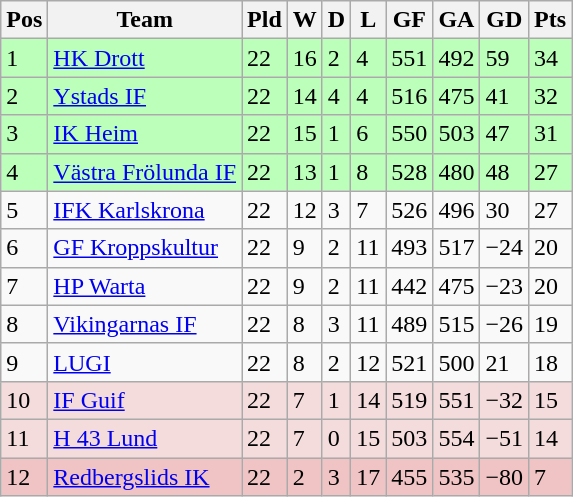<table class="wikitable">
<tr>
<th><span>Pos</span></th>
<th>Team</th>
<th><span>Pld</span></th>
<th><span>W</span></th>
<th><span>D</span></th>
<th><span>L</span></th>
<th><span>GF</span></th>
<th><span>GA</span></th>
<th><span>GD</span></th>
<th><span>Pts</span></th>
</tr>
<tr style="background:#bbffbb">
<td>1</td>
<td><a href='#'>HK Drott</a></td>
<td>22</td>
<td>16</td>
<td>2</td>
<td>4</td>
<td>551</td>
<td>492</td>
<td>59</td>
<td>34</td>
</tr>
<tr style="background:#bbffbb">
<td>2</td>
<td><a href='#'>Ystads IF</a></td>
<td>22</td>
<td>14</td>
<td>4</td>
<td>4</td>
<td>516</td>
<td>475</td>
<td>41</td>
<td>32</td>
</tr>
<tr style="background:#bbffbb">
<td>3</td>
<td><a href='#'>IK Heim</a></td>
<td>22</td>
<td>15</td>
<td>1</td>
<td>6</td>
<td>550</td>
<td>503</td>
<td>47</td>
<td>31</td>
</tr>
<tr style="background:#bbffbb">
<td>4</td>
<td><a href='#'>Västra Frölunda IF</a></td>
<td>22</td>
<td>13</td>
<td>1</td>
<td>8</td>
<td>528</td>
<td>480</td>
<td>48</td>
<td>27</td>
</tr>
<tr>
<td>5</td>
<td><a href='#'>IFK Karlskrona</a></td>
<td>22</td>
<td>12</td>
<td>3</td>
<td>7</td>
<td>526</td>
<td>496</td>
<td>30</td>
<td>27</td>
</tr>
<tr>
<td>6</td>
<td><a href='#'>GF Kroppskultur</a></td>
<td>22</td>
<td>9</td>
<td>2</td>
<td>11</td>
<td>493</td>
<td>517</td>
<td>−24</td>
<td>20</td>
</tr>
<tr>
<td>7</td>
<td><a href='#'>HP Warta</a></td>
<td>22</td>
<td>9</td>
<td>2</td>
<td>11</td>
<td>442</td>
<td>475</td>
<td>−23</td>
<td>20</td>
</tr>
<tr>
<td>8</td>
<td><a href='#'>Vikingarnas IF</a></td>
<td>22</td>
<td>8</td>
<td>3</td>
<td>11</td>
<td>489</td>
<td>515</td>
<td>−26</td>
<td>19</td>
</tr>
<tr>
<td>9</td>
<td><a href='#'>LUGI</a></td>
<td>22</td>
<td>8</td>
<td>2</td>
<td>12</td>
<td>521</td>
<td>500</td>
<td>21</td>
<td>18</td>
</tr>
<tr align="left" style="background:#f4dcdc">
<td>10</td>
<td><a href='#'>IF Guif</a></td>
<td>22</td>
<td>7</td>
<td>1</td>
<td>14</td>
<td>519</td>
<td>551</td>
<td>−32</td>
<td>15</td>
</tr>
<tr align="left" style="background:#f4dcdc">
<td>11</td>
<td><a href='#'>H 43 Lund</a></td>
<td>22</td>
<td>7</td>
<td>0</td>
<td>15</td>
<td>503</td>
<td>554</td>
<td>−51</td>
<td>14</td>
</tr>
<tr align="left" style="background:#f0c4c4;">
<td>12</td>
<td><a href='#'>Redbergslids IK</a></td>
<td>22</td>
<td>2</td>
<td>3</td>
<td>17</td>
<td>455</td>
<td>535</td>
<td>−80</td>
<td>7</td>
</tr>
</table>
